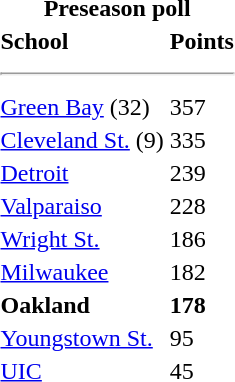<table class="toccolours" style="float: left; margin-right: 1em;" cellspacing="2">
<tr>
<th colspan="2" style="text-align: center;"><strong>Preseason poll</strong></th>
</tr>
<tr>
<td><strong>School</strong></td>
<td><strong>Points</strong></td>
</tr>
<tr>
<td colspan="2"><hr></td>
</tr>
<tr>
<td><a href='#'>Green Bay</a> (32)</td>
<td>357</td>
</tr>
<tr>
<td><a href='#'>Cleveland St.</a> (9)</td>
<td>335</td>
</tr>
<tr>
<td><a href='#'>Detroit</a></td>
<td>239</td>
</tr>
<tr>
<td><a href='#'>Valparaiso</a></td>
<td>228</td>
</tr>
<tr>
<td><a href='#'>Wright St.</a></td>
<td>186</td>
</tr>
<tr>
<td><a href='#'>Milwaukee</a></td>
<td>182</td>
</tr>
<tr>
<td><strong>Oakland</strong></td>
<td><strong>178</strong></td>
</tr>
<tr>
<td><a href='#'>Youngstown St.</a></td>
<td>95</td>
</tr>
<tr>
<td><a href='#'>UIC</a></td>
<td>45</td>
</tr>
<tr>
<td colspan=2><em></em></td>
</tr>
</table>
